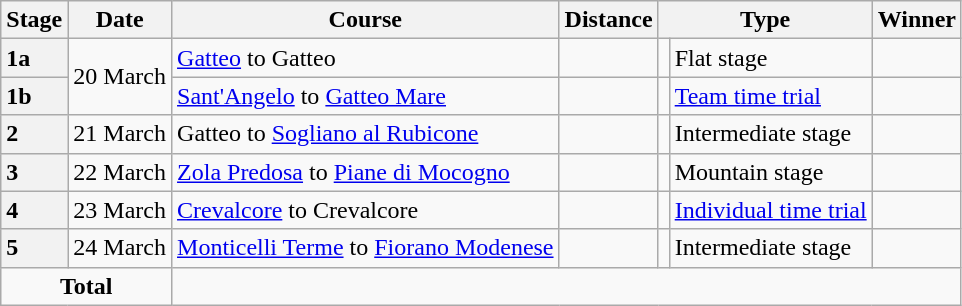<table class="wikitable">
<tr>
<th>Stage</th>
<th>Date</th>
<th>Course</th>
<th>Distance</th>
<th colspan="2">Type</th>
<th>Winner</th>
</tr>
<tr>
<th style="text-align:left">1a</th>
<td align=right rowspan=2>20 March</td>
<td><a href='#'>Gatteo</a> to Gatteo</td>
<td style="text-align:center;"></td>
<td></td>
<td>Flat stage</td>
<td></td>
</tr>
<tr>
<th style="text-align:left">1b</th>
<td><a href='#'>Sant'Angelo</a> to <a href='#'>Gatteo Mare</a></td>
<td style="text-align:center;"></td>
<td></td>
<td><a href='#'>Team time trial</a></td>
<td></td>
</tr>
<tr>
<th style="text-align:left">2</th>
<td align=right>21 March</td>
<td>Gatteo to <a href='#'>Sogliano al Rubicone</a></td>
<td style="text-align:center;"></td>
<td></td>
<td>Intermediate stage</td>
<td></td>
</tr>
<tr>
<th style="text-align:left">3</th>
<td align=right>22 March</td>
<td><a href='#'>Zola Predosa</a> to <a href='#'>Piane di Mocogno</a></td>
<td style="text-align:center;"></td>
<td></td>
<td>Mountain stage</td>
<td></td>
</tr>
<tr>
<th style="text-align:left">4</th>
<td align=right>23 March</td>
<td><a href='#'>Crevalcore</a> to Crevalcore</td>
<td style="text-align:center;"></td>
<td></td>
<td><a href='#'>Individual time trial</a></td>
<td></td>
</tr>
<tr>
<th style="text-align:left">5</th>
<td align=right>24 March</td>
<td><a href='#'>Monticelli Terme</a> to <a href='#'>Fiorano Modenese</a></td>
<td style="text-align:center;"></td>
<td></td>
<td>Intermediate stage</td>
<td></td>
</tr>
<tr>
<td colspan="2" style="text-align:center;"><strong>Total</strong></td>
<td colspan="5" style="text-align:center;"></td>
</tr>
</table>
